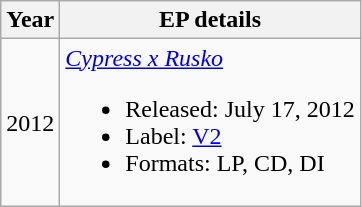<table class="wikitable" border="1">
<tr>
<th>Year</th>
<th>EP details</th>
</tr>
<tr>
<td align="center">2012</td>
<td align="left"><em><a href='#'>Cypress x Rusko</a></em><br><ul><li>Released: July 17, 2012</li><li>Label: <a href='#'>V2</a></li><li>Formats: LP, CD, DI</li></ul></td>
</tr>
</table>
